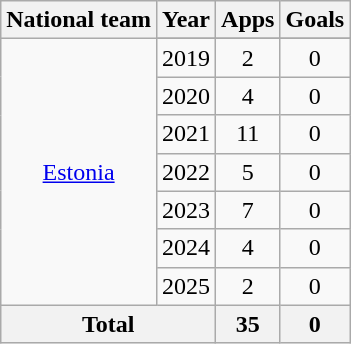<table class="wikitable" style="text-align:center">
<tr>
<th>National team</th>
<th>Year</th>
<th>Apps</th>
<th>Goals</th>
</tr>
<tr>
<td rowspan=8><a href='#'>Estonia</a></td>
</tr>
<tr>
<td>2019</td>
<td>2</td>
<td>0</td>
</tr>
<tr>
<td>2020</td>
<td>4</td>
<td>0</td>
</tr>
<tr>
<td>2021</td>
<td>11</td>
<td>0</td>
</tr>
<tr>
<td>2022</td>
<td>5</td>
<td>0</td>
</tr>
<tr>
<td>2023</td>
<td>7</td>
<td>0</td>
</tr>
<tr>
<td>2024</td>
<td>4</td>
<td>0</td>
</tr>
<tr>
<td>2025</td>
<td>2</td>
<td>0</td>
</tr>
<tr>
<th colspan="2">Total</th>
<th>35</th>
<th>0</th>
</tr>
</table>
